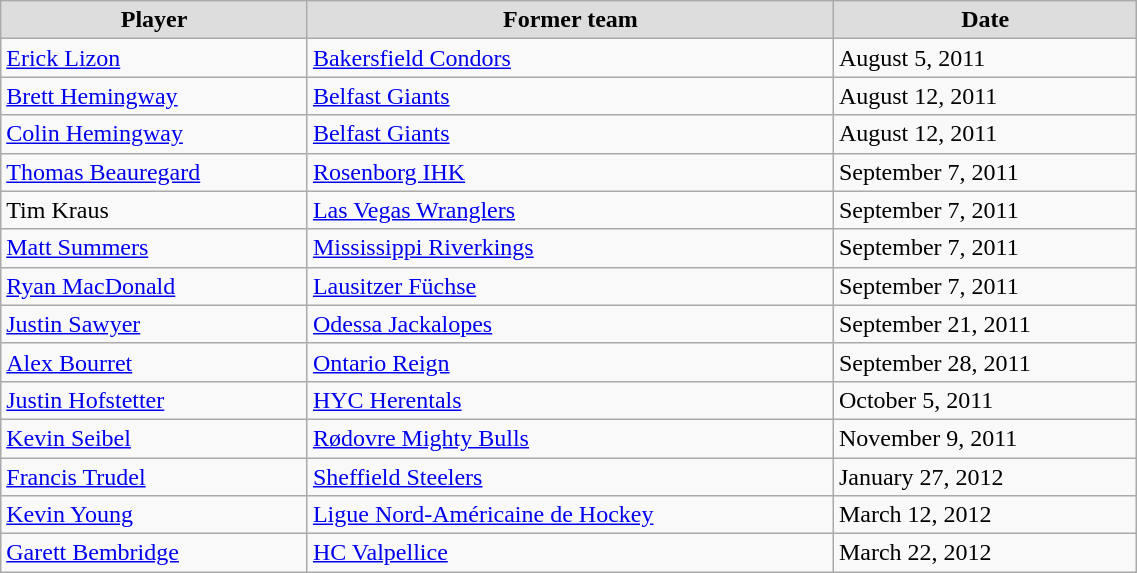<table class="wikitable" width=60%>
<tr align="center"  bgcolor="#dddddd">
<td><strong>Player</strong></td>
<td><strong>Former team</strong></td>
<td><strong>Date</strong></td>
</tr>
<tr>
<td><a href='#'>Erick Lizon</a></td>
<td><a href='#'>Bakersfield Condors</a></td>
<td>August 5, 2011</td>
</tr>
<tr>
<td><a href='#'>Brett Hemingway</a></td>
<td><a href='#'>Belfast Giants</a></td>
<td>August 12, 2011</td>
</tr>
<tr>
<td><a href='#'>Colin Hemingway</a></td>
<td><a href='#'>Belfast Giants</a></td>
<td>August 12, 2011</td>
</tr>
<tr>
<td><a href='#'>Thomas Beauregard</a></td>
<td><a href='#'>Rosenborg IHK</a></td>
<td>September 7, 2011</td>
</tr>
<tr>
<td>Tim Kraus</td>
<td><a href='#'>Las Vegas Wranglers</a></td>
<td>September 7, 2011</td>
</tr>
<tr>
<td><a href='#'>Matt Summers</a></td>
<td><a href='#'>Mississippi Riverkings</a></td>
<td>September 7, 2011</td>
</tr>
<tr>
<td><a href='#'>Ryan MacDonald</a></td>
<td><a href='#'>Lausitzer Füchse</a></td>
<td>September 7, 2011</td>
</tr>
<tr>
<td><a href='#'>Justin Sawyer</a></td>
<td><a href='#'>Odessa Jackalopes</a></td>
<td>September 21, 2011</td>
</tr>
<tr>
<td><a href='#'>Alex Bourret</a></td>
<td><a href='#'>Ontario Reign</a></td>
<td>September 28, 2011</td>
</tr>
<tr>
<td><a href='#'>Justin Hofstetter</a></td>
<td><a href='#'>HYC Herentals</a></td>
<td>October 5, 2011</td>
</tr>
<tr>
<td><a href='#'>Kevin Seibel</a></td>
<td><a href='#'>Rødovre Mighty Bulls</a></td>
<td>November 9, 2011</td>
</tr>
<tr>
<td><a href='#'>Francis Trudel</a></td>
<td><a href='#'>Sheffield Steelers</a></td>
<td>January 27, 2012</td>
</tr>
<tr>
<td><a href='#'>Kevin Young</a></td>
<td><a href='#'>Ligue Nord-Américaine de Hockey</a></td>
<td>March 12, 2012</td>
</tr>
<tr>
<td><a href='#'>Garett Bembridge</a></td>
<td><a href='#'>HC Valpellice</a></td>
<td>March 22, 2012</td>
</tr>
</table>
